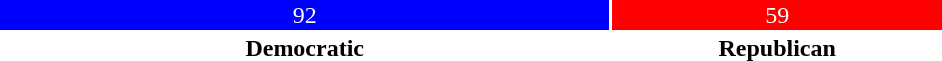<table style="width:50%; text-align:center;">
<tr style="color:white;">
<td style="background:blue; width:64.90%;">92</td>
<td style="background:red; width:35.10%;">59</td>
</tr>
<tr>
<td><span><strong>Democratic</strong></span></td>
<td><span><strong>Republican</strong></span></td>
</tr>
</table>
